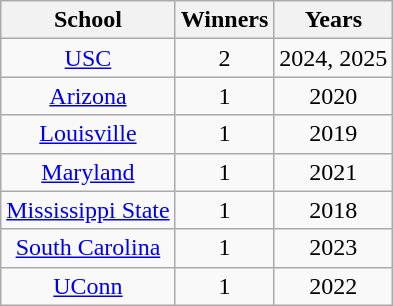<table class="wikitable sortable"; style="text-align:center";>
<tr>
<th>School</th>
<th>Winners</th>
<th class="unsortable">Years</th>
</tr>
<tr>
<td><a href='#'>USC</a></td>
<td>2</td>
<td>2024, 2025</td>
</tr>
<tr>
<td><a href='#'>Arizona</a></td>
<td>1</td>
<td>2020</td>
</tr>
<tr>
<td><a href='#'>Louisville</a></td>
<td>1</td>
<td>2019</td>
</tr>
<tr>
<td><a href='#'>Maryland</a></td>
<td>1</td>
<td>2021</td>
</tr>
<tr>
<td><a href='#'>Mississippi State</a></td>
<td>1</td>
<td>2018</td>
</tr>
<tr>
<td><a href='#'>South Carolina</a></td>
<td>1</td>
<td>2023</td>
</tr>
<tr>
<td><a href='#'>UConn</a></td>
<td>1</td>
<td>2022</td>
</tr>
</table>
